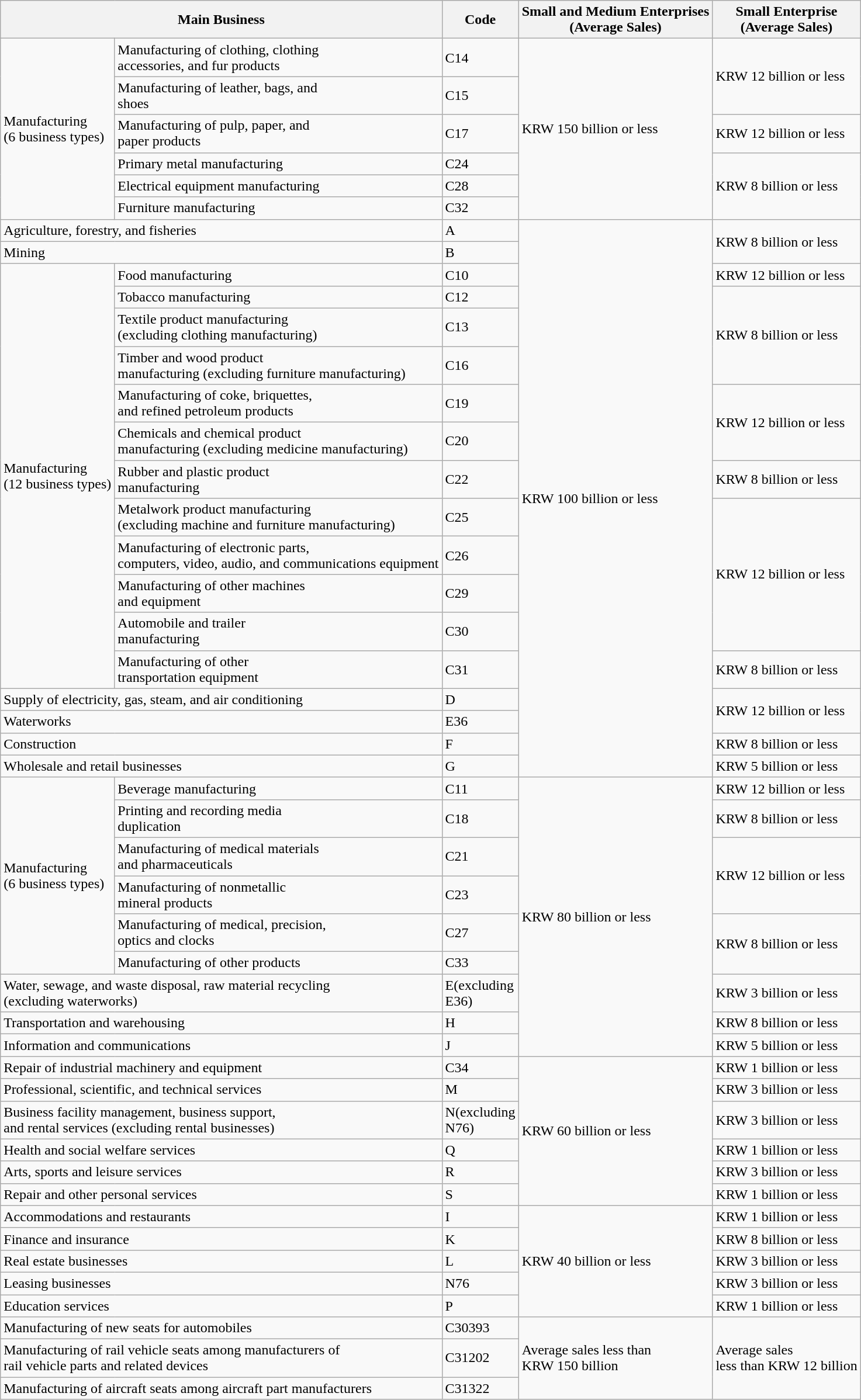<table class="wikitable">
<tr>
<th colspan="2">Main Business</th>
<th>Code</th>
<th>Small and Medium Enterprises<br>(Average Sales)</th>
<th>Small Enterprise<br>(Average Sales)</th>
</tr>
<tr>
<td rowspan="6">Manufacturing<br>(6 business types)</td>
<td>Manufacturing of clothing, clothing<br>accessories, and fur products</td>
<td>C14</td>
<td rowspan="6">KRW 150 billion or less</td>
<td rowspan="2">KRW 12 billion or less</td>
</tr>
<tr>
<td>Manufacturing of leather, bags, and<br>shoes</td>
<td>C15</td>
</tr>
<tr>
<td>Manufacturing of pulp, paper, and<br>paper products</td>
<td>C17</td>
<td>KRW 12 billion or less</td>
</tr>
<tr>
<td>Primary metal manufacturing</td>
<td>C24</td>
<td rowspan="3">KRW 8 billion or less</td>
</tr>
<tr>
<td>Electrical equipment manufacturing</td>
<td>C28</td>
</tr>
<tr>
<td>Furniture manufacturing</td>
<td>C32</td>
</tr>
<tr>
<td colspan="2">Agriculture, forestry, and fisheries</td>
<td>A</td>
<td rowspan="18">KRW 100 billion or less</td>
<td rowspan="2">KRW 8 billion or less</td>
</tr>
<tr>
<td colspan="2">Mining</td>
<td>B</td>
</tr>
<tr>
<td rowspan="12">Manufacturing<br>(12 business types)</td>
<td>Food manufacturing</td>
<td>C10</td>
<td>KRW 12 billion or less</td>
</tr>
<tr>
<td>Tobacco manufacturing</td>
<td>C12</td>
<td rowspan="3">KRW 8 billion or less</td>
</tr>
<tr>
<td>Textile product manufacturing<br>(excluding clothing manufacturing)</td>
<td>C13</td>
</tr>
<tr>
<td>Timber and wood product<br>manufacturing (excluding furniture
manufacturing)</td>
<td>C16</td>
</tr>
<tr>
<td>Manufacturing of coke, briquettes,<br>and refined petroleum products</td>
<td>C19</td>
<td rowspan="2">KRW 12 billion or less</td>
</tr>
<tr>
<td>Chemicals and chemical product<br>manufacturing (excluding medicine
manufacturing)</td>
<td>C20</td>
</tr>
<tr>
<td>Rubber and plastic product<br>manufacturing</td>
<td>C22</td>
<td>KRW 8 billion or less</td>
</tr>
<tr>
<td>Metalwork product manufacturing<br>(excluding machine and furniture 
manufacturing)</td>
<td>C25</td>
<td rowspan="4">KRW 12 billion or less</td>
</tr>
<tr>
<td>Manufacturing of electronic parts,<br>computers, video, audio, and 
communications equipment</td>
<td>C26</td>
</tr>
<tr>
<td>Manufacturing of other machines<br>and equipment</td>
<td>C29</td>
</tr>
<tr>
<td>Automobile and trailer<br>manufacturing</td>
<td>C30</td>
</tr>
<tr>
<td>Manufacturing of other<br>transportation equipment</td>
<td>C31</td>
<td>KRW 8 billion or less</td>
</tr>
<tr>
<td colspan="2">Supply of electricity, gas, steam, and air conditioning</td>
<td>D</td>
<td rowspan="2">KRW 12 billion or less</td>
</tr>
<tr>
<td colspan="2">Waterworks</td>
<td>E36</td>
</tr>
<tr>
<td colspan="2">Construction</td>
<td>F</td>
<td>KRW 8 billion or less</td>
</tr>
<tr>
<td colspan="2">Wholesale and retail businesses</td>
<td>G</td>
<td>KRW 5 billion or less</td>
</tr>
<tr>
<td rowspan="6">Manufacturing<br>(6 business types)</td>
<td>Beverage manufacturing</td>
<td>C11</td>
<td rowspan="9">KRW 80 billion or less</td>
<td>KRW 12 billion or less</td>
</tr>
<tr>
<td>Printing and recording media<br>duplication</td>
<td>C18</td>
<td>KRW 8 billion or less</td>
</tr>
<tr>
<td>Manufacturing of medical materials<br>and pharmaceuticals</td>
<td>C21</td>
<td rowspan="2">KRW 12 billion or less</td>
</tr>
<tr>
<td>Manufacturing of nonmetallic<br>mineral products</td>
<td>C23</td>
</tr>
<tr>
<td>Manufacturing of medical, precision,<br>optics and clocks</td>
<td>C27</td>
<td rowspan="2">KRW 8 billion or less</td>
</tr>
<tr>
<td>Manufacturing of other products</td>
<td>C33</td>
</tr>
<tr>
<td colspan="2">Water, sewage, and waste disposal, raw material recycling<br>(excluding waterworks)</td>
<td>E(excluding<br>E36)</td>
<td>KRW 3 billion or less</td>
</tr>
<tr>
<td colspan="2">Transportation and warehousing</td>
<td>H</td>
<td>KRW 8 billion or less</td>
</tr>
<tr>
<td colspan="2">Information and communications</td>
<td>J</td>
<td>KRW 5 billion or less</td>
</tr>
<tr>
<td colspan="2">Repair of industrial machinery and equipment</td>
<td>C34</td>
<td rowspan="6">KRW 60 billion or less</td>
<td>KRW 1 billion or less</td>
</tr>
<tr>
<td colspan="2">Professional, scientific, and technical services</td>
<td>M</td>
<td>KRW 3 billion or less</td>
</tr>
<tr>
<td colspan="2">Business facility management, business support,<br>and rental services (excluding rental businesses)</td>
<td>N(excluding<br>N76)</td>
<td>KRW 3 billion or less</td>
</tr>
<tr>
<td colspan="2">Health and social welfare services</td>
<td>Q</td>
<td>KRW 1 billion or less</td>
</tr>
<tr>
<td colspan="2">Arts, sports and leisure services</td>
<td>R</td>
<td>KRW 3 billion or less</td>
</tr>
<tr>
<td colspan="2">Repair and other personal services</td>
<td>S</td>
<td>KRW 1 billion or less</td>
</tr>
<tr>
<td colspan="2">Accommodations and restaurants</td>
<td>I</td>
<td rowspan="5">KRW 40 billion or less</td>
<td>KRW 1 billion or less</td>
</tr>
<tr>
<td colspan="2">Finance and insurance</td>
<td>K</td>
<td>KRW 8 billion or less</td>
</tr>
<tr>
<td colspan="2">Real estate businesses</td>
<td>L</td>
<td>KRW 3 billion or less</td>
</tr>
<tr>
<td colspan="2">Leasing businesses</td>
<td>N76</td>
<td>KRW 3 billion or less</td>
</tr>
<tr>
<td colspan="2">Education services</td>
<td>P</td>
<td>KRW 1 billion or less</td>
</tr>
<tr>
<td colspan="2">Manufacturing of new seats for automobiles</td>
<td>C30393</td>
<td rowspan="3">Average sales less than<br>KRW 150 billion</td>
<td rowspan="3">Average sales<br>less than KRW 12 billion</td>
</tr>
<tr>
<td colspan="2">Manufacturing of rail vehicle seats among manufacturers of<br>rail vehicle parts and related devices</td>
<td>C31202</td>
</tr>
<tr>
<td colspan="2">Manufacturing of aircraft seats among aircraft part manufacturers</td>
<td>C31322</td>
</tr>
</table>
